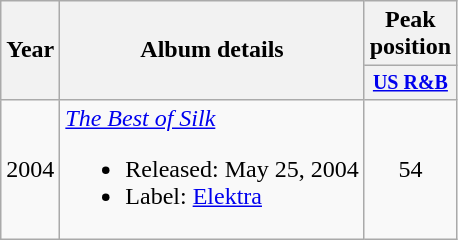<table class="wikitable" style="text-align:center;">
<tr>
<th rowspan="2">Year</th>
<th rowspan="2">Album details</th>
<th colspan="1">Peak position</th>
</tr>
<tr style="font-size:smaller;">
<th width="30"><a href='#'>US R&B</a><br></th>
</tr>
<tr>
<td>2004</td>
<td align="left"><em><a href='#'>The Best of Silk</a></em><br><ul><li>Released: May 25, 2004</li><li>Label: <a href='#'>Elektra</a></li></ul></td>
<td>54</td>
</tr>
</table>
